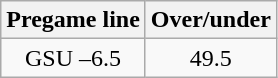<table class="wikitable">
<tr align="center">
<th style=>Pregame line</th>
<th style=>Over/under</th>
</tr>
<tr align="center">
<td>GSU –6.5</td>
<td>49.5</td>
</tr>
</table>
